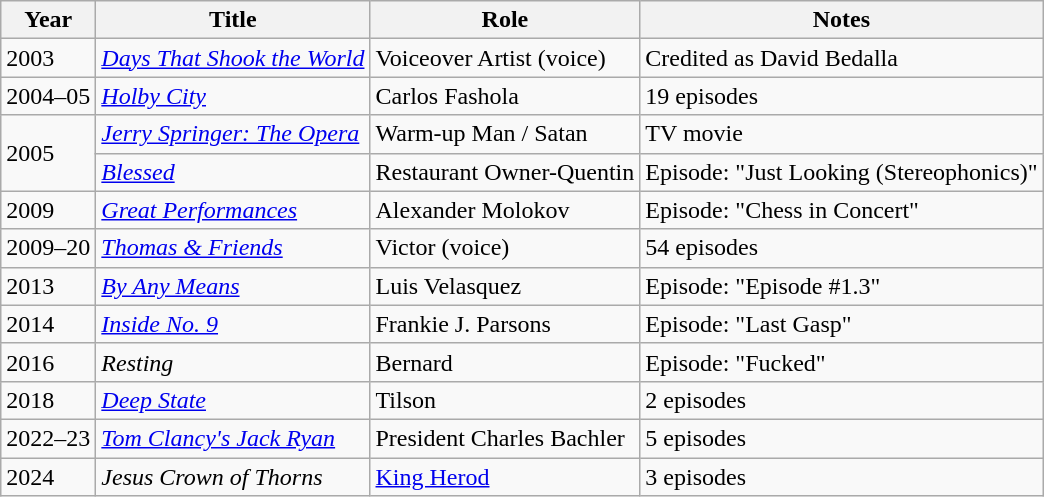<table class="wikitable sortable">
<tr>
<th>Year</th>
<th>Title</th>
<th>Role</th>
<th>Notes</th>
</tr>
<tr>
<td>2003</td>
<td><em><a href='#'>Days That Shook the World</a></em></td>
<td>Voiceover Artist (voice)</td>
<td>Credited as David Bedalla</td>
</tr>
<tr>
<td>2004–05</td>
<td><em><a href='#'>Holby City</a></em></td>
<td>Carlos Fashola</td>
<td>19 episodes</td>
</tr>
<tr>
<td rowspan="2">2005</td>
<td><em><a href='#'>Jerry Springer: The Opera</a></em></td>
<td>Warm-up Man / Satan</td>
<td>TV movie</td>
</tr>
<tr>
<td><em><a href='#'>Blessed</a></em></td>
<td>Restaurant Owner-Quentin</td>
<td>Episode: "Just Looking (Stereophonics)"</td>
</tr>
<tr>
<td>2009</td>
<td><em><a href='#'>Great Performances</a></em></td>
<td>Alexander Molokov</td>
<td>Episode: "Chess in Concert"</td>
</tr>
<tr>
<td>2009–20</td>
<td><em><a href='#'>Thomas & Friends</a></em></td>
<td>Victor (voice)</td>
<td>54 episodes</td>
</tr>
<tr>
<td>2013</td>
<td><em><a href='#'>By Any Means</a></em></td>
<td>Luis Velasquez</td>
<td>Episode: "Episode #1.3"</td>
</tr>
<tr>
<td>2014</td>
<td><em><a href='#'>Inside No. 9</a></em></td>
<td>Frankie J. Parsons</td>
<td>Episode: "Last Gasp"</td>
</tr>
<tr>
<td>2016</td>
<td><em>Resting</em></td>
<td>Bernard</td>
<td>Episode: "Fucked"</td>
</tr>
<tr>
<td>2018</td>
<td><em><a href='#'>Deep State</a></em></td>
<td>Tilson</td>
<td>2 episodes</td>
</tr>
<tr>
<td>2022–23</td>
<td><em><a href='#'>Tom Clancy's Jack Ryan</a></em></td>
<td>President Charles Bachler</td>
<td>5 episodes</td>
</tr>
<tr>
<td>2024</td>
<td><em>Jesus Crown of Thorns</em></td>
<td><a href='#'>King Herod</a></td>
<td>3 episodes</td>
</tr>
</table>
